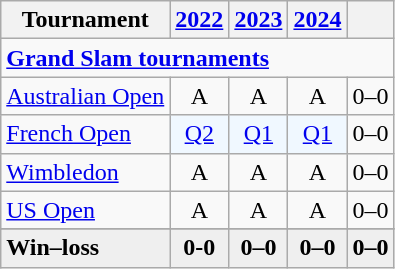<table class="wikitable" style=text-align:center>
<tr>
<th>Tournament</th>
<th><a href='#'>2022</a></th>
<th><a href='#'>2023</a></th>
<th><a href='#'>2024</a></th>
<th></th>
</tr>
<tr>
<td colspan="10" align="left"><strong><a href='#'>Grand Slam tournaments</a></strong></td>
</tr>
<tr>
<td align=left><a href='#'>Australian Open</a></td>
<td>A</td>
<td>A</td>
<td>A</td>
<td>0–0</td>
</tr>
<tr>
<td align=left><a href='#'>French Open</a></td>
<td bgcolor=f0f8ff><a href='#'>Q2</a></td>
<td bgcolor=f0f8ff><a href='#'>Q1</a></td>
<td bgcolor=f0f8ff><a href='#'>Q1</a></td>
<td>0–0</td>
</tr>
<tr>
<td align=left><a href='#'>Wimbledon</a></td>
<td>A</td>
<td>A</td>
<td>A</td>
<td>0–0</td>
</tr>
<tr>
<td align=left><a href='#'>US Open</a></td>
<td>A</td>
<td>A</td>
<td>A</td>
<td>0–0</td>
</tr>
<tr>
</tr>
<tr style=background:#efefef;font-weight:bold>
<td align=left>Win–loss</td>
<td>0-0</td>
<td>0–0</td>
<td>0–0</td>
<td>0–0</td>
</tr>
</table>
